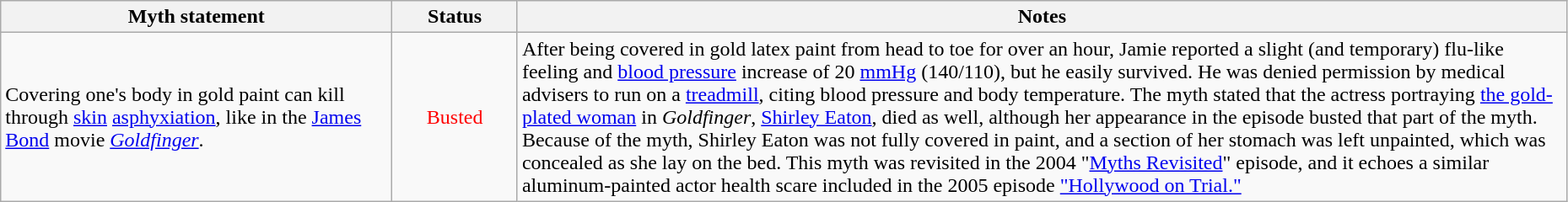<table class="wikitable" style="width:98%;">
<tr>
<th style="width:25%;">Myth statement</th>
<th style="width:8%;">Status</th>
<th style="width:67%;">Notes</th>
</tr>
<tr>
<td>Covering one's body in gold paint can kill through <a href='#'>skin</a> <a href='#'>asphyxiation</a>, like in the <a href='#'>James Bond</a> movie <em><a href='#'>Goldfinger</a></em>.</td>
<td style="color:white; text-align:center; color:red;">Busted</td>
<td>After being covered in gold latex paint from head to toe for over an hour, Jamie reported a slight (and temporary) flu-like feeling and <a href='#'>blood pressure</a> increase of 20 <a href='#'>mmHg</a> (140/110), but he easily survived. He was denied permission by medical advisers to run on a <a href='#'>treadmill</a>, citing blood pressure and body temperature. The myth stated that the actress portraying <a href='#'>the gold-plated woman</a> in <em>Goldfinger</em>, <a href='#'>Shirley Eaton</a>, died as well, although her appearance in the episode busted that part of the myth. Because of the myth, Shirley Eaton was not fully covered in paint, and a section of her stomach was left unpainted, which was concealed as she lay on the bed. This myth was revisited in the 2004 "<a href='#'>Myths Revisited</a>" episode, and it echoes a similar aluminum-painted actor health scare included in the 2005 episode <a href='#'>"Hollywood on Trial."</a></td>
</tr>
</table>
